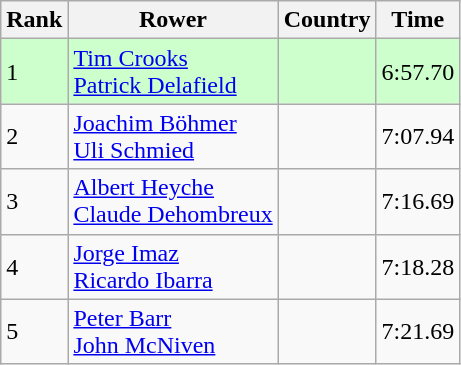<table class="wikitable sortable" style="text-align:middle">
<tr>
<th>Rank</th>
<th>Rower</th>
<th>Country</th>
<th>Time</th>
</tr>
<tr bgcolor=ccffcc>
<td>1</td>
<td><a href='#'>Tim Crooks</a><br><a href='#'>Patrick Delafield</a></td>
<td></td>
<td>6:57.70</td>
</tr>
<tr>
<td>2</td>
<td><a href='#'>Joachim Böhmer</a><br><a href='#'>Uli Schmied</a></td>
<td></td>
<td>7:07.94</td>
</tr>
<tr>
<td>3</td>
<td><a href='#'>Albert Heyche</a><br><a href='#'>Claude Dehombreux</a></td>
<td></td>
<td>7:16.69</td>
</tr>
<tr>
<td>4</td>
<td><a href='#'>Jorge Imaz</a><br><a href='#'>Ricardo Ibarra</a></td>
<td></td>
<td>7:18.28</td>
</tr>
<tr>
<td>5</td>
<td><a href='#'>Peter Barr</a><br><a href='#'>John McNiven</a></td>
<td></td>
<td>7:21.69</td>
</tr>
</table>
